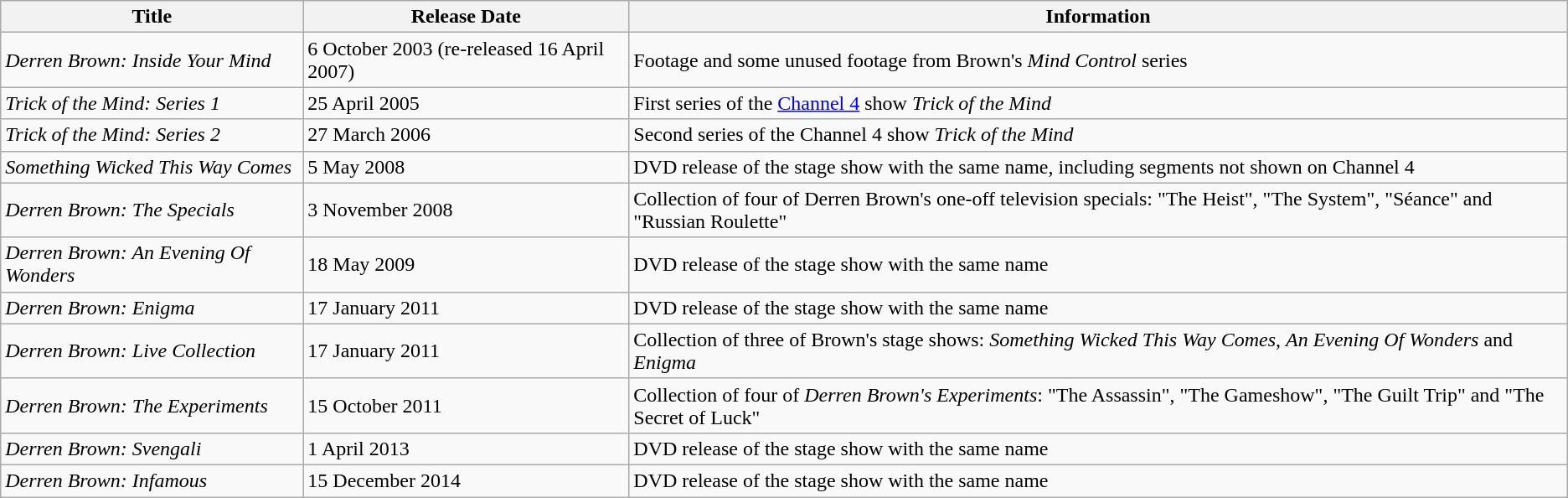<table class="wikitable plainrowheaders">
<tr>
<th scope="col">Title</th>
<th scope="col">Release Date</th>
<th scope="col">Information</th>
</tr>
<tr>
<td scope="row"><em>Derren Brown: Inside Your Mind</em></td>
<td>6 October 2003 (re-released 16 April 2007)</td>
<td>Footage and some unused footage from Brown's <em>Mind Control</em> series</td>
</tr>
<tr>
<td scope="row"><em>Trick of the Mind: Series 1</em></td>
<td>25 April 2005</td>
<td>First series of the <a href='#'>Channel 4</a> show <em>Trick of the Mind</em></td>
</tr>
<tr>
<td scope="row"><em>Trick of the Mind: Series 2</em></td>
<td>27 March 2006</td>
<td>Second series of the Channel 4 show <em>Trick of the Mind</em></td>
</tr>
<tr>
<td scope="row"><em>Something Wicked This Way Comes</em></td>
<td>5 May 2008</td>
<td>DVD release of the stage show with the same name, including segments not shown on Channel 4</td>
</tr>
<tr>
<td scope="row"><em>Derren Brown: The Specials</em></td>
<td>3 November 2008</td>
<td>Collection of four of Derren Brown's one-off television specials: "The Heist", "The System", "Séance" and "Russian Roulette"</td>
</tr>
<tr>
<td scope="row"><em>Derren Brown: An Evening Of Wonders</em></td>
<td>18 May 2009</td>
<td>DVD release of the stage show with the same name</td>
</tr>
<tr>
<td scope="row"><em>Derren Brown: Enigma</em></td>
<td>17 January 2011</td>
<td>DVD release of the stage show with the same name</td>
</tr>
<tr>
<td scope="row"><em>Derren Brown: Live Collection</em></td>
<td>17 January 2011</td>
<td>Collection of three of Brown's stage shows: <em>Something Wicked This Way Comes</em>, <em>An Evening Of Wonders</em> and <em>Enigma</em></td>
</tr>
<tr>
<td scope="row"><em>Derren Brown: The Experiments</em></td>
<td>15 October 2011</td>
<td>Collection of four of <em>Derren Brown's Experiments</em>: "The Assassin", "The Gameshow", "The Guilt Trip" and "The Secret of Luck"</td>
</tr>
<tr>
<td scope="row"><em>Derren Brown: Svengali</em></td>
<td>1 April 2013</td>
<td>DVD release of the stage show with the same name</td>
</tr>
<tr>
<td scope="row"><em>Derren Brown: Infamous</em></td>
<td>15 December 2014</td>
<td>DVD release of the stage show with the same name</td>
</tr>
</table>
